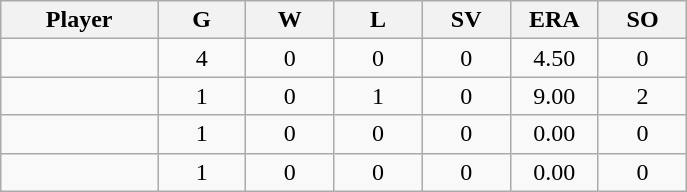<table class="wikitable sortable">
<tr>
<th bgcolor="#DDDDFF" width="16%">Player</th>
<th bgcolor="#DDDDFF" width="9%">G</th>
<th bgcolor="#DDDDFF" width="9%">W</th>
<th bgcolor="#DDDDFF" width="9%">L</th>
<th bgcolor="#DDDDFF" width="9%">SV</th>
<th bgcolor="#DDDDFF" width="9%">ERA</th>
<th bgcolor="#DDDDFF" width="9%">SO</th>
</tr>
<tr align="center">
<td></td>
<td>4</td>
<td>0</td>
<td>0</td>
<td>0</td>
<td>4.50</td>
<td>0</td>
</tr>
<tr align="center">
<td></td>
<td>1</td>
<td>0</td>
<td>1</td>
<td>0</td>
<td>9.00</td>
<td>2</td>
</tr>
<tr align="center">
<td></td>
<td>1</td>
<td>0</td>
<td>0</td>
<td>0</td>
<td>0.00</td>
<td>0</td>
</tr>
<tr align="center">
<td></td>
<td>1</td>
<td>0</td>
<td>0</td>
<td>0</td>
<td>0.00</td>
<td>0</td>
</tr>
</table>
